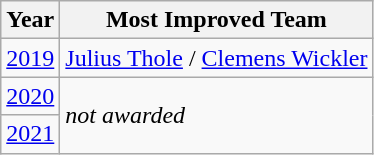<table class="wikitable sortable" style="display:inline-table;">
<tr>
<th>Year</th>
<th>Most Improved Team</th>
</tr>
<tr>
<td><a href='#'>2019</a></td>
<td> <a href='#'>Julius Thole</a> / <a href='#'>Clemens Wickler</a></td>
</tr>
<tr>
<td><a href='#'>2020</a></td>
<td rowspan=2><em>not awarded</em></td>
</tr>
<tr>
<td><a href='#'>2021</a></td>
</tr>
</table>
